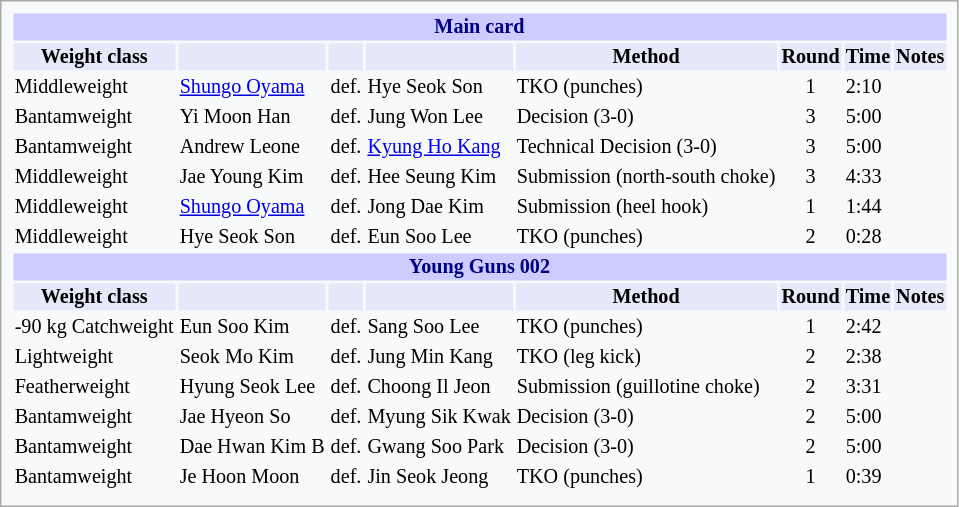<table style="font-size: 84%; border: 1px solid darkgray; padding: 0.43em; background-color: #F8F9FA;">
<tr>
<th colspan="8" style="background-color: #ccf; color: #000080; text-align: center;">Main card</th>
</tr>
<tr>
<th colspan="1" style="background-color: #E6E8FA; color: #000000; text-align: center;">Weight class</th>
<th colspan="1" style="background-color: #E6E8FA; color: #000000; text-align: center;"></th>
<th colspan="1" style="background-color: #E6E8FA; color: #000000; text-align: center;"></th>
<th colspan="1" style="background-color: #E6E8FA; color: #000000; text-align: center;"></th>
<th colspan="1" style="background-color: #E6E8FA; color: #000000; text-align: center;">Method</th>
<th colspan="1" style="background-color: #E6E8FA; color: #000000; text-align: center;">Round</th>
<th colspan="1" style="background-color: #E6E8FA; color: #000000; text-align: center;">Time</th>
<th colspan="1" style="background-color: #E6E8FA; color: #000000; text-align: center;">Notes</th>
</tr>
<tr>
<td>Middleweight</td>
<td> <a href='#'>Shungo Oyama</a></td>
<td>def.</td>
<td> Hye Seok Son</td>
<td>TKO (punches)</td>
<td align="center">1</td>
<td>2:10</td>
<td></td>
</tr>
<tr>
<td>Bantamweight</td>
<td> Yi Moon Han</td>
<td>def.</td>
<td> Jung Won Lee</td>
<td>Decision (3-0)</td>
<td align="center">3</td>
<td>5:00</td>
<td></td>
</tr>
<tr>
<td>Bantamweight</td>
<td> Andrew Leone</td>
<td>def.</td>
<td> <a href='#'>Kyung Ho Kang</a></td>
<td>Technical Decision (3-0)</td>
<td align="center">3</td>
<td>5:00</td>
<td></td>
</tr>
<tr>
<td>Middleweight</td>
<td> Jae Young Kim</td>
<td>def.</td>
<td> Hee Seung Kim</td>
<td>Submission (north-south choke)</td>
<td align="center">3</td>
<td>4:33</td>
<td></td>
</tr>
<tr>
<td>Middleweight</td>
<td> <a href='#'>Shungo Oyama</a></td>
<td>def.</td>
<td> Jong Dae Kim</td>
<td>Submission (heel hook)</td>
<td align="center">1</td>
<td>1:44</td>
<td></td>
</tr>
<tr>
<td>Middleweight</td>
<td> Hye Seok Son</td>
<td>def.</td>
<td> Eun Soo Lee</td>
<td>TKO (punches)</td>
<td align="center">2</td>
<td>0:28</td>
<td></td>
</tr>
<tr>
<th colspan="8" style="background-color: #ccf; color: #000080; text-align: center;">Young Guns 002</th>
</tr>
<tr>
<th colspan="1" style="background-color: #E6E8FA; color: #000000; text-align: center;">Weight class</th>
<th colspan="1" style="background-color: #E6E8FA; color: #000000; text-align: center;"></th>
<th colspan="1" style="background-color: #E6E8FA; color: #000000; text-align: center;"></th>
<th colspan="1" style="background-color: #E6E8FA; color: #000000; text-align: center;"></th>
<th colspan="1" style="background-color: #E6E8FA; color: #000000; text-align: center;">Method</th>
<th colspan="1" style="background-color: #E6E8FA; color: #000000; text-align: center;">Round</th>
<th colspan="1" style="background-color: #E6E8FA; color: #000000; text-align: center;">Time</th>
<th colspan="1" style="background-color: #E6E8FA; color: #000000; text-align: center;">Notes</th>
</tr>
<tr>
<td>-90 kg Catchweight</td>
<td> Eun Soo Kim</td>
<td>def.</td>
<td> Sang Soo Lee</td>
<td>TKO (punches)</td>
<td align="center">1</td>
<td>2:42</td>
<td></td>
</tr>
<tr>
<td>Lightweight</td>
<td> Seok Mo Kim</td>
<td>def.</td>
<td> Jung Min Kang</td>
<td>TKO (leg kick)</td>
<td align="center">2</td>
<td>2:38</td>
<td></td>
</tr>
<tr>
<td>Featherweight</td>
<td> Hyung Seok Lee</td>
<td>def.</td>
<td> Choong Il Jeon</td>
<td>Submission (guillotine choke)</td>
<td align="center">2</td>
<td>3:31</td>
<td></td>
</tr>
<tr>
<td>Bantamweight</td>
<td> Jae Hyeon So</td>
<td>def.</td>
<td> Myung Sik Kwak</td>
<td>Decision (3-0)</td>
<td align="center">2</td>
<td>5:00</td>
<td></td>
</tr>
<tr>
<td>Bantamweight</td>
<td> Dae Hwan Kim B</td>
<td>def.</td>
<td> Gwang Soo Park</td>
<td>Decision (3-0)</td>
<td align="center">2</td>
<td>5:00</td>
<td></td>
</tr>
<tr>
<td>Bantamweight</td>
<td> Je Hoon Moon</td>
<td>def.</td>
<td> Jin Seok Jeong</td>
<td>TKO (punches)</td>
<td align="center">1</td>
<td>0:39</td>
<td></td>
</tr>
<tr>
</tr>
</table>
